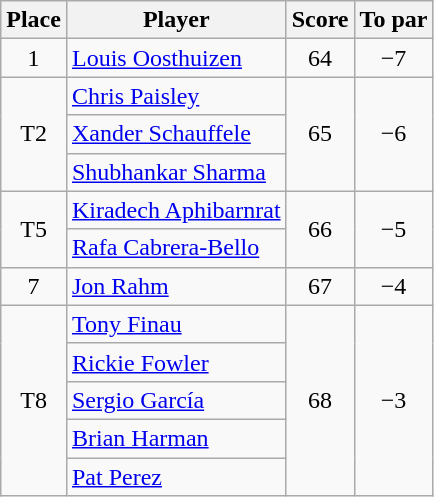<table class="wikitable">
<tr>
<th>Place</th>
<th>Player</th>
<th>Score</th>
<th>To par</th>
</tr>
<tr>
<td align=center>1</td>
<td> <a href='#'>Louis Oosthuizen</a></td>
<td align=center>64</td>
<td align=center>−7</td>
</tr>
<tr>
<td rowspan=3 align=center>T2</td>
<td> <a href='#'>Chris Paisley</a></td>
<td rowspan=3 align=center>65</td>
<td rowspan=3 align=center>−6</td>
</tr>
<tr>
<td> <a href='#'>Xander Schauffele</a></td>
</tr>
<tr>
<td> <a href='#'>Shubhankar Sharma</a></td>
</tr>
<tr>
<td rowspan=2 align=center>T5</td>
<td> <a href='#'>Kiradech Aphibarnrat</a></td>
<td rowspan=2 align=center>66</td>
<td rowspan=2 align=center>−5</td>
</tr>
<tr>
<td> <a href='#'>Rafa Cabrera-Bello</a></td>
</tr>
<tr>
<td align=center>7</td>
<td> <a href='#'>Jon Rahm</a></td>
<td align=center>67</td>
<td align=center>−4</td>
</tr>
<tr>
<td rowspan=5 align=center>T8</td>
<td> <a href='#'>Tony Finau</a></td>
<td rowspan=5 align=center>68</td>
<td rowspan=5 align=center>−3</td>
</tr>
<tr>
<td> <a href='#'>Rickie Fowler</a></td>
</tr>
<tr>
<td> <a href='#'>Sergio García</a></td>
</tr>
<tr>
<td> <a href='#'>Brian Harman</a></td>
</tr>
<tr>
<td> <a href='#'>Pat Perez</a></td>
</tr>
</table>
